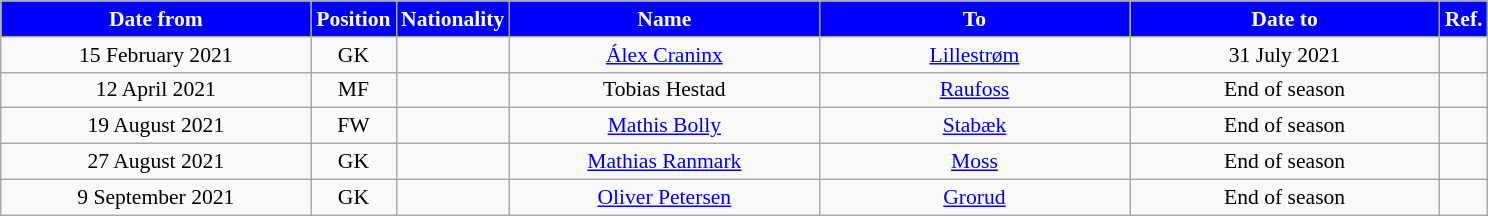<table class="wikitable" style="text-align:center; font-size:90%; ">
<tr>
<th style="background:#00f; color:white; width:200px;">Date from</th>
<th style="background:#00f; color:white; width:50px;">Position</th>
<th style="background:#00f; color:white; width:50px;">Nationality</th>
<th style="background:#00f; color:white; width:200px;">Name</th>
<th style="background:#00f; color:white; width:200px;">To</th>
<th style="background:#00f; color:white; width:200px;">Date to</th>
<th style="background:#00f; color:white; width:25px;">Ref.</th>
</tr>
<tr>
<td>15 February 2021</td>
<td>GK</td>
<td></td>
<td><a href='#'>Álex Craninx</a></td>
<td><a href='#'>Lillestrøm</a></td>
<td>31 July 2021</td>
<td></td>
</tr>
<tr>
<td>12 April 2021</td>
<td>MF</td>
<td></td>
<td>Tobias Hestad</td>
<td><a href='#'>Raufoss</a></td>
<td>End of season</td>
<td></td>
</tr>
<tr>
<td>19 August 2021</td>
<td>FW</td>
<td></td>
<td><a href='#'>Mathis Bolly</a></td>
<td><a href='#'>Stabæk</a></td>
<td>End of season</td>
<td></td>
</tr>
<tr>
<td>27 August 2021</td>
<td>GK</td>
<td></td>
<td><a href='#'>Mathias Ranmark</a></td>
<td><a href='#'>Moss</a></td>
<td>End of season</td>
<td></td>
</tr>
<tr>
<td>9 September 2021</td>
<td>GK</td>
<td></td>
<td><a href='#'>Oliver Petersen</a></td>
<td><a href='#'>Grorud</a></td>
<td>End of season</td>
<td></td>
</tr>
</table>
